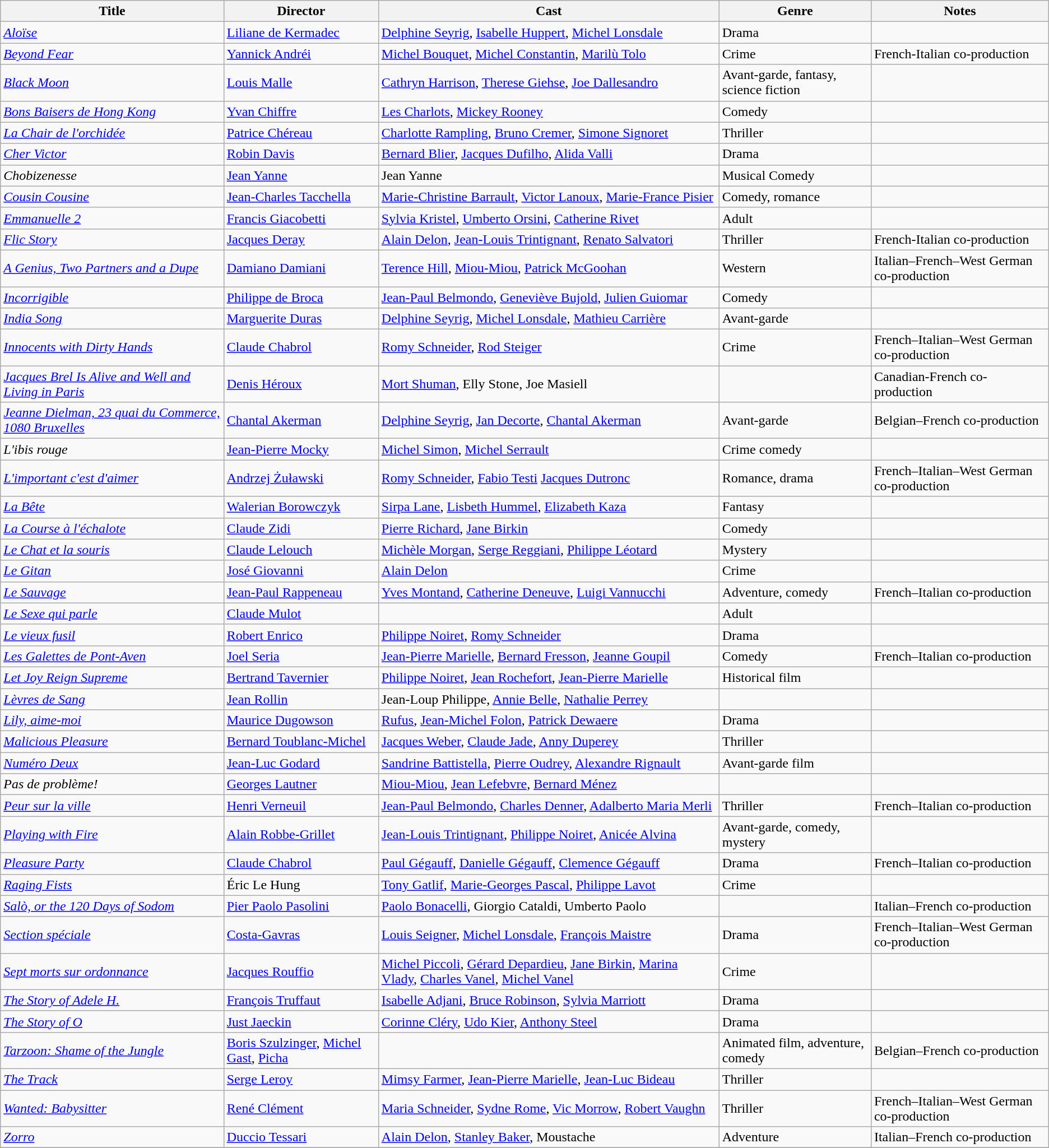<table class="wikitable sortable">
<tr>
<th>Title</th>
<th>Director</th>
<th>Cast</th>
<th>Genre</th>
<th>Notes</th>
</tr>
<tr>
<td><em><a href='#'>Aloïse</a></em></td>
<td><a href='#'>Liliane de Kermadec</a></td>
<td><a href='#'>Delphine Seyrig</a>, <a href='#'>Isabelle Huppert</a>, <a href='#'>Michel Lonsdale</a></td>
<td>Drama</td>
<td></td>
</tr>
<tr>
<td><em><a href='#'>Beyond Fear</a></em></td>
<td><a href='#'>Yannick Andréi</a></td>
<td><a href='#'>Michel Bouquet</a>, <a href='#'>Michel Constantin</a>, <a href='#'>Marilù Tolo</a></td>
<td>Crime</td>
<td>French-Italian co-production</td>
</tr>
<tr>
<td><em><a href='#'>Black Moon</a></em></td>
<td><a href='#'>Louis Malle</a></td>
<td><a href='#'>Cathryn Harrison</a>, <a href='#'>Therese Giehse</a>, <a href='#'>Joe Dallesandro</a></td>
<td>Avant-garde, fantasy, science fiction</td>
<td></td>
</tr>
<tr>
<td><em><a href='#'>Bons Baisers de Hong Kong</a></em></td>
<td><a href='#'>Yvan Chiffre</a></td>
<td><a href='#'>Les Charlots</a>, <a href='#'>Mickey Rooney</a></td>
<td>Comedy</td>
<td></td>
</tr>
<tr>
<td><em><a href='#'>La Chair de l'orchidée</a></em></td>
<td><a href='#'>Patrice Chéreau</a></td>
<td><a href='#'>Charlotte Rampling</a>, <a href='#'>Bruno Cremer</a>, <a href='#'>Simone Signoret</a></td>
<td>Thriller</td>
<td></td>
</tr>
<tr>
<td><em><a href='#'>Cher Victor</a></em></td>
<td><a href='#'>Robin Davis</a></td>
<td><a href='#'>Bernard Blier</a>, <a href='#'>Jacques Dufilho</a>, <a href='#'>Alida Valli</a></td>
<td>Drama</td>
<td></td>
</tr>
<tr>
<td><em>Chobizenesse</em></td>
<td><a href='#'>Jean Yanne</a></td>
<td>Jean Yanne</td>
<td>Musical Comedy</td>
<td></td>
</tr>
<tr>
<td><em><a href='#'>Cousin Cousine</a></em></td>
<td><a href='#'>Jean-Charles Tacchella</a></td>
<td><a href='#'>Marie-Christine Barrault</a>, <a href='#'>Victor Lanoux</a>, <a href='#'>Marie-France Pisier</a></td>
<td>Comedy, romance</td>
<td></td>
</tr>
<tr>
<td><em><a href='#'>Emmanuelle 2</a></em></td>
<td><a href='#'>Francis Giacobetti</a></td>
<td><a href='#'>Sylvia Kristel</a>, <a href='#'>Umberto Orsini</a>, <a href='#'>Catherine Rivet</a></td>
<td>Adult</td>
<td></td>
</tr>
<tr>
<td><em><a href='#'>Flic Story</a></em></td>
<td><a href='#'>Jacques Deray</a></td>
<td><a href='#'>Alain Delon</a>, <a href='#'>Jean-Louis Trintignant</a>, <a href='#'>Renato Salvatori</a></td>
<td>Thriller</td>
<td>French-Italian co-production</td>
</tr>
<tr>
<td><em><a href='#'>A Genius, Two Partners and a Dupe</a></em></td>
<td><a href='#'>Damiano Damiani</a></td>
<td><a href='#'>Terence Hill</a>, <a href='#'>Miou-Miou</a>, <a href='#'>Patrick McGoohan</a></td>
<td>Western</td>
<td>Italian–French–West German co-production</td>
</tr>
<tr>
<td><em><a href='#'>Incorrigible</a></em></td>
<td><a href='#'>Philippe de Broca</a></td>
<td><a href='#'>Jean-Paul Belmondo</a>, <a href='#'>Geneviève Bujold</a>, <a href='#'>Julien Guiomar</a></td>
<td>Comedy</td>
<td></td>
</tr>
<tr>
<td><em><a href='#'>India Song</a></em></td>
<td><a href='#'>Marguerite Duras</a></td>
<td><a href='#'>Delphine Seyrig</a>, <a href='#'>Michel Lonsdale</a>, <a href='#'>Mathieu Carrière</a></td>
<td>Avant-garde</td>
<td></td>
</tr>
<tr>
<td><em><a href='#'>Innocents with Dirty Hands</a></em></td>
<td><a href='#'>Claude Chabrol</a></td>
<td><a href='#'>Romy Schneider</a>, <a href='#'>Rod Steiger</a></td>
<td>Crime</td>
<td>French–Italian–West German co-production</td>
</tr>
<tr>
<td><em><a href='#'>Jacques Brel Is Alive and Well and Living in Paris</a></em></td>
<td><a href='#'>Denis Héroux</a></td>
<td><a href='#'>Mort Shuman</a>, Elly Stone, Joe Masiell</td>
<td></td>
<td>Canadian-French co-production</td>
</tr>
<tr>
<td><em><a href='#'>Jeanne Dielman, 23 quai du Commerce, 1080 Bruxelles</a></em></td>
<td><a href='#'>Chantal Akerman</a></td>
<td><a href='#'>Delphine Seyrig</a>, <a href='#'>Jan Decorte</a>, <a href='#'>Chantal Akerman</a></td>
<td>Avant-garde</td>
<td>Belgian–French co-production</td>
</tr>
<tr>
<td><em>L'ibis rouge</em></td>
<td><a href='#'>Jean-Pierre Mocky</a></td>
<td><a href='#'>Michel Simon</a>, <a href='#'>Michel Serrault</a></td>
<td>Crime comedy</td>
<td></td>
</tr>
<tr>
<td><em><a href='#'>L'important c'est d'aimer</a></em></td>
<td><a href='#'>Andrzej Żuławski</a></td>
<td><a href='#'>Romy Schneider</a>, <a href='#'>Fabio Testi</a> <a href='#'>Jacques Dutronc</a></td>
<td>Romance, drama</td>
<td>French–Italian–West German co-production</td>
</tr>
<tr>
<td><em><a href='#'>La Bête</a></em></td>
<td><a href='#'>Walerian Borowczyk</a></td>
<td><a href='#'>Sirpa Lane</a>, <a href='#'>Lisbeth Hummel</a>, <a href='#'>Elizabeth Kaza</a></td>
<td>Fantasy</td>
<td></td>
</tr>
<tr>
<td><em><a href='#'>La Course à l'échalote</a></em></td>
<td><a href='#'>Claude Zidi</a></td>
<td><a href='#'>Pierre Richard</a>, <a href='#'>Jane Birkin</a></td>
<td>Comedy</td>
<td></td>
</tr>
<tr>
<td><em><a href='#'>Le Chat et la souris</a></em></td>
<td><a href='#'>Claude Lelouch</a></td>
<td><a href='#'>Michèle Morgan</a>, <a href='#'>Serge Reggiani</a>, <a href='#'>Philippe Léotard</a></td>
<td>Mystery</td>
<td></td>
</tr>
<tr>
<td><em><a href='#'>Le Gitan</a></em></td>
<td><a href='#'>José Giovanni</a></td>
<td><a href='#'>Alain Delon</a></td>
<td>Crime</td>
<td></td>
</tr>
<tr>
<td><em><a href='#'>Le Sauvage</a></em></td>
<td><a href='#'>Jean-Paul Rappeneau</a></td>
<td><a href='#'>Yves Montand</a>, <a href='#'>Catherine Deneuve</a>, <a href='#'>Luigi Vannucchi</a></td>
<td>Adventure, comedy</td>
<td>French–Italian co-production</td>
</tr>
<tr>
<td><em><a href='#'>Le Sexe qui parle</a></em></td>
<td><a href='#'>Claude Mulot</a></td>
<td></td>
<td>Adult</td>
<td></td>
</tr>
<tr>
<td><em><a href='#'>Le vieux fusil</a></em></td>
<td><a href='#'>Robert Enrico</a></td>
<td><a href='#'>Philippe Noiret</a>, <a href='#'>Romy Schneider</a></td>
<td>Drama</td>
<td></td>
</tr>
<tr>
<td><em><a href='#'>Les Galettes de Pont-Aven</a></em></td>
<td><a href='#'>Joel Seria</a></td>
<td><a href='#'>Jean-Pierre Marielle</a>, <a href='#'>Bernard Fresson</a>, <a href='#'>Jeanne Goupil</a></td>
<td>Comedy</td>
<td>French–Italian co-production</td>
</tr>
<tr>
<td><em><a href='#'>Let Joy Reign Supreme</a></em></td>
<td><a href='#'>Bertrand Tavernier</a></td>
<td><a href='#'>Philippe Noiret</a>, <a href='#'>Jean Rochefort</a>, <a href='#'>Jean-Pierre Marielle</a></td>
<td>Historical film</td>
<td></td>
</tr>
<tr>
<td><em><a href='#'>Lèvres de Sang</a></em></td>
<td><a href='#'>Jean Rollin</a></td>
<td>Jean-Loup Philippe, <a href='#'>Annie Belle</a>, <a href='#'>Nathalie Perrey</a></td>
<td></td>
<td></td>
</tr>
<tr>
<td><em><a href='#'>Lily, aime-moi</a></em></td>
<td><a href='#'>Maurice Dugowson</a></td>
<td><a href='#'>Rufus</a>, <a href='#'>Jean-Michel Folon</a>, <a href='#'>Patrick Dewaere</a></td>
<td>Drama</td>
<td></td>
</tr>
<tr>
<td><em><a href='#'>Malicious Pleasure</a></em></td>
<td><a href='#'>Bernard Toublanc-Michel</a></td>
<td><a href='#'>Jacques Weber</a>, <a href='#'>Claude Jade</a>, <a href='#'>Anny Duperey</a></td>
<td>Thriller</td>
<td></td>
</tr>
<tr>
<td><em><a href='#'>Numéro Deux</a></em></td>
<td><a href='#'>Jean-Luc Godard</a></td>
<td><a href='#'>Sandrine Battistella</a>, <a href='#'>Pierre Oudrey</a>, <a href='#'>Alexandre Rignault</a></td>
<td>Avant-garde film</td>
<td></td>
</tr>
<tr>
<td><em>Pas de problème!</em></td>
<td><a href='#'>Georges Lautner</a></td>
<td><a href='#'>Miou-Miou</a>, <a href='#'>Jean Lefebvre</a>, <a href='#'>Bernard Ménez</a></td>
<td></td>
<td></td>
</tr>
<tr>
<td><em><a href='#'>Peur sur la ville</a></em></td>
<td><a href='#'>Henri Verneuil</a></td>
<td><a href='#'>Jean-Paul Belmondo</a>, <a href='#'>Charles Denner</a>, <a href='#'>Adalberto Maria Merli</a></td>
<td>Thriller</td>
<td>French–Italian co-production</td>
</tr>
<tr>
<td><em><a href='#'>Playing with Fire</a></em></td>
<td><a href='#'>Alain Robbe-Grillet</a></td>
<td><a href='#'>Jean-Louis Trintignant</a>, <a href='#'>Philippe Noiret</a>, <a href='#'>Anicée Alvina</a></td>
<td>Avant-garde, comedy, mystery</td>
<td></td>
</tr>
<tr>
<td><em><a href='#'>Pleasure Party</a></em></td>
<td><a href='#'>Claude Chabrol</a></td>
<td><a href='#'>Paul Gégauff</a>, <a href='#'>Danielle Gégauff</a>, <a href='#'>Clemence Gégauff</a></td>
<td>Drama</td>
<td>French–Italian co-production</td>
</tr>
<tr>
<td><em><a href='#'>Raging Fists</a></em></td>
<td>Éric Le Hung</td>
<td><a href='#'>Tony Gatlif</a>, <a href='#'>Marie-Georges Pascal</a>, <a href='#'>Philippe Lavot</a></td>
<td>Crime</td>
<td></td>
</tr>
<tr>
<td><em><a href='#'>Salò, or the 120 Days of Sodom</a></em></td>
<td><a href='#'>Pier Paolo Pasolini</a></td>
<td><a href='#'>Paolo Bonacelli</a>, Giorgio Cataldi, Umberto Paolo</td>
<td></td>
<td>Italian–French co-production</td>
</tr>
<tr>
<td><em><a href='#'>Section spéciale</a></em></td>
<td><a href='#'>Costa-Gavras</a></td>
<td><a href='#'>Louis Seigner</a>, <a href='#'>Michel Lonsdale</a>, <a href='#'>François Maistre</a></td>
<td>Drama</td>
<td>French–Italian–West German co-production</td>
</tr>
<tr>
<td><em><a href='#'>Sept morts sur ordonnance</a></em></td>
<td><a href='#'>Jacques Rouffio</a></td>
<td><a href='#'>Michel Piccoli</a>, <a href='#'>Gérard Depardieu</a>, <a href='#'>Jane Birkin</a>, <a href='#'>Marina Vlady</a>, <a href='#'>Charles Vanel</a>, <a href='#'>Michel Vanel</a></td>
<td>Crime</td>
<td></td>
</tr>
<tr>
<td><em><a href='#'>The Story of Adele H.</a></em></td>
<td><a href='#'>François Truffaut</a></td>
<td><a href='#'>Isabelle Adjani</a>, <a href='#'>Bruce Robinson</a>, <a href='#'>Sylvia Marriott</a></td>
<td>Drama</td>
<td></td>
</tr>
<tr>
<td><em><a href='#'>The Story of O</a></em></td>
<td><a href='#'>Just Jaeckin</a></td>
<td><a href='#'>Corinne Cléry</a>, <a href='#'>Udo Kier</a>, <a href='#'>Anthony Steel</a></td>
<td>Drama</td>
<td></td>
</tr>
<tr>
<td><em><a href='#'>Tarzoon: Shame of the Jungle</a></em></td>
<td><a href='#'>Boris Szulzinger</a>, <a href='#'>Michel Gast</a>, <a href='#'>Picha</a></td>
<td></td>
<td>Animated film, adventure, comedy</td>
<td>Belgian–French co-production</td>
</tr>
<tr>
<td><em> <a href='#'>The Track</a></em></td>
<td><a href='#'>Serge Leroy</a></td>
<td><a href='#'>Mimsy Farmer</a>, <a href='#'>Jean-Pierre Marielle</a>, <a href='#'>Jean-Luc Bideau</a></td>
<td>Thriller</td>
<td></td>
</tr>
<tr>
<td><em><a href='#'>Wanted: Babysitter</a></em></td>
<td><a href='#'>René Clément</a></td>
<td><a href='#'>Maria Schneider</a>, <a href='#'>Sydne Rome</a>, <a href='#'>Vic Morrow</a>, <a href='#'>Robert Vaughn</a></td>
<td>Thriller</td>
<td>French–Italian–West German co-production</td>
</tr>
<tr>
<td><em><a href='#'>Zorro</a></em></td>
<td><a href='#'>Duccio Tessari</a></td>
<td><a href='#'>Alain Delon</a>, <a href='#'>Stanley Baker</a>, Moustache</td>
<td>Adventure</td>
<td>Italian–French co-production</td>
</tr>
<tr>
</tr>
</table>
